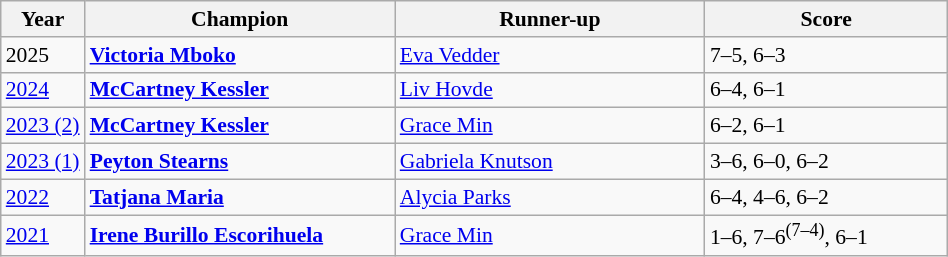<table class="wikitable" style="font-size:90%">
<tr>
<th>Year</th>
<th width="200">Champion</th>
<th width="200">Runner-up</th>
<th width="155">Score</th>
</tr>
<tr>
<td>2025</td>
<td><strong> <a href='#'>Victoria Mboko</a></strong></td>
<td> <a href='#'>Eva Vedder</a></td>
<td>7–5, 6–3</td>
</tr>
<tr>
<td><a href='#'>2024</a></td>
<td> <strong><a href='#'>McCartney Kessler</a></strong></td>
<td> <a href='#'>Liv Hovde</a></td>
<td>6–4, 6–1</td>
</tr>
<tr>
<td><a href='#'>2023 (2)</a></td>
<td> <strong><a href='#'>McCartney Kessler</a></strong></td>
<td> <a href='#'>Grace Min</a></td>
<td>6–2, 6–1</td>
</tr>
<tr>
<td><a href='#'>2023 (1)</a></td>
<td> <strong><a href='#'>Peyton Stearns</a></strong></td>
<td> <a href='#'>Gabriela Knutson</a></td>
<td>3–6, 6–0, 6–2</td>
</tr>
<tr>
<td><a href='#'>2022</a></td>
<td> <strong><a href='#'>Tatjana Maria</a></strong></td>
<td> <a href='#'>Alycia Parks</a></td>
<td>6–4, 4–6, 6–2</td>
</tr>
<tr>
<td><a href='#'>2021</a></td>
<td> <strong><a href='#'>Irene Burillo Escorihuela</a></strong></td>
<td> <a href='#'>Grace Min</a></td>
<td>1–6, 7–6<sup>(7–4)</sup>, 6–1</td>
</tr>
</table>
